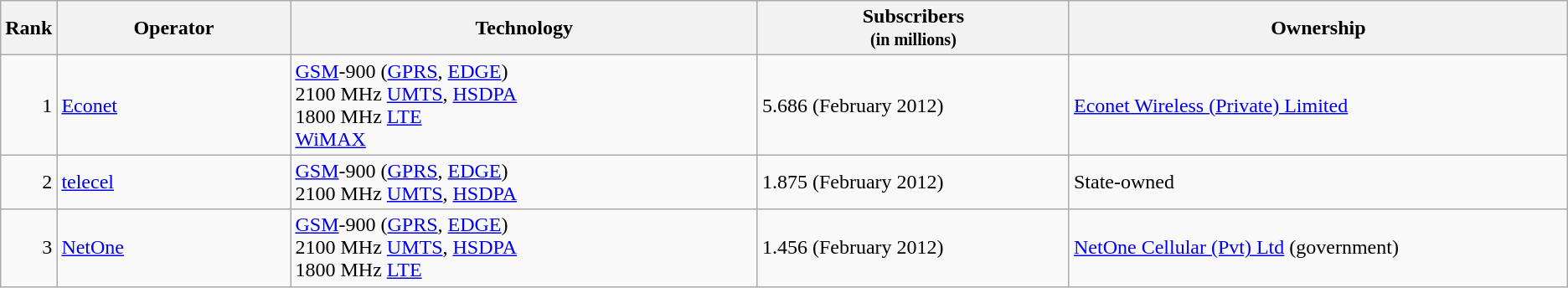<table class="wikitable">
<tr>
<th style="width:3%;">Rank</th>
<th style="width:15%;">Operator</th>
<th style="width:30%;">Technology</th>
<th style="width:20%;">Subscribers<br><small>(in millions)</small></th>
<th style="width:32%;">Ownership</th>
</tr>
<tr>
<td align=right>1</td>
<td><a href='#'>Econet</a></td>
<td><a href='#'>GSM</a>-900 (<a href='#'>GPRS</a>, <a href='#'>EDGE</a>)<br>2100 MHz <a href='#'>UMTS</a>, <a href='#'>HSDPA</a><br>1800 MHz <a href='#'>LTE</a><br><a href='#'>WiMAX</a></td>
<td>5.686 (February 2012)</td>
<td><a href='#'>Econet Wireless (Private) Limited</a></td>
</tr>
<tr>
<td align=right>2</td>
<td><a href='#'>telecel</a></td>
<td><a href='#'>GSM</a>-900 (<a href='#'>GPRS</a>, <a href='#'>EDGE</a>)<br>2100 MHz <a href='#'>UMTS</a>, <a href='#'>HSDPA</a></td>
<td>1.875  (February 2012)</td>
<td>State-owned</td>
</tr>
<tr>
<td align=right>3</td>
<td><a href='#'>NetOne</a></td>
<td><a href='#'>GSM</a>-900 (<a href='#'>GPRS</a>, <a href='#'>EDGE</a>)<br>2100 MHz <a href='#'>UMTS</a>, <a href='#'>HSDPA</a><br>1800 MHz <a href='#'>LTE</a></td>
<td>1.456 (February 2012)</td>
<td><a href='#'>NetOne Cellular (Pvt) Ltd</a> (government)</td>
</tr>
</table>
